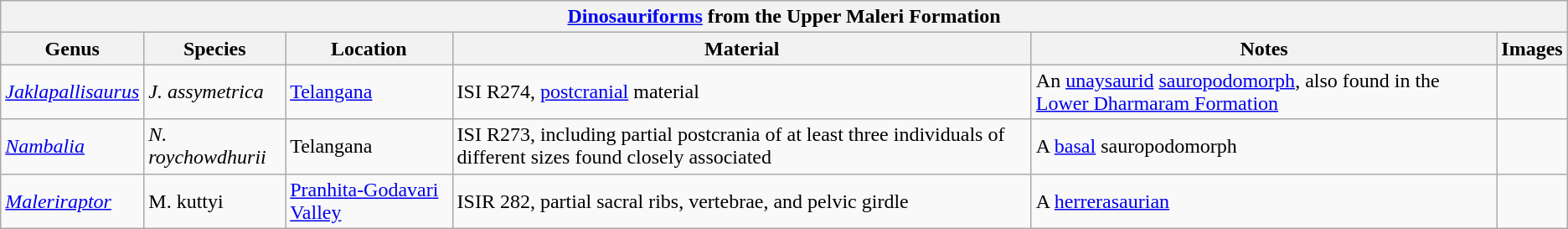<table class="wikitable" align="center">
<tr>
<th colspan="6" align="center"><strong><a href='#'>Dinosauriforms</a> from the Upper Maleri Formation</strong></th>
</tr>
<tr>
<th>Genus</th>
<th>Species</th>
<th>Location</th>
<th>Material</th>
<th>Notes</th>
<th>Images</th>
</tr>
<tr>
<td><em><a href='#'>Jaklapallisaurus</a></em></td>
<td><em>J. assymetrica</em></td>
<td><a href='#'>Telangana</a></td>
<td>ISI R274, <a href='#'>postcranial</a> material</td>
<td>An <a href='#'>unaysaurid</a> <a href='#'>sauropodomorph</a>, also found in the <a href='#'>Lower Dharmaram Formation</a></td>
<td></td>
</tr>
<tr>
<td><em><a href='#'>Nambalia</a></em></td>
<td><em>N. roychowdhurii </em></td>
<td>Telangana</td>
<td>ISI R273, including partial postcrania of at least three individuals of different sizes found closely associated</td>
<td>A <a href='#'>basal</a> sauropodomorph</td>
<td></td>
</tr>
<tr>
<td><em><a href='#'>Maleriraptor</a></td>
<td></em>M. kuttyi<em></td>
<td><a href='#'>Pranhita-Godavari Valley</a></td>
<td>ISIR 282, partial sacral ribs, vertebrae, and pelvic girdle</td>
<td>A <a href='#'>herrerasaurian</a></td>
<td></td>
</tr>
</table>
